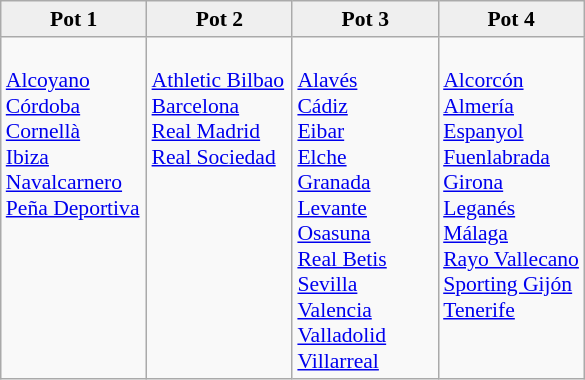<table class="wikitable" style="font-size:90%">
<tr bgcolor=#efefef align=center>
<td width=25%><strong>Pot 1</strong><br></td>
<td width=25%><strong>Pot 2</strong><br></td>
<td width=25%><strong>Pot 3</strong><br></td>
<td width=25%><strong>Pot 4</strong><br></td>
</tr>
<tr valign=top>
<td><br><a href='#'>Alcoyano</a><br>
<a href='#'>Córdoba</a><br>
<a href='#'>Cornellà</a><br>
<a href='#'>Ibiza</a><br>
<a href='#'>Navalcarnero</a><br>
<a href='#'>Peña Deportiva</a></td>
<td><br><a href='#'>Athletic Bilbao</a><br>
<a href='#'>Barcelona</a><br>
<a href='#'>Real Madrid</a><br>
<a href='#'>Real Sociedad</a></td>
<td><br><a href='#'>Alavés</a><br>
<a href='#'>Cádiz</a><br>
<a href='#'>Eibar</a><br>
<a href='#'>Elche</a><br>
<a href='#'>Granada</a><br>
<a href='#'>Levante</a><br>
<a href='#'>Osasuna</a><br>
<a href='#'>Real Betis</a><br>
<a href='#'>Sevilla</a><br>
<a href='#'>Valencia</a><br>
<a href='#'>Valladolid</a><br>
<a href='#'>Villarreal</a></td>
<td><br><a href='#'>Alcorcón</a><br>
<a href='#'>Almería</a><br>
<a href='#'>Espanyol</a><br>
<a href='#'>Fuenlabrada</a><br>
<a href='#'>Girona</a><br>
<a href='#'>Leganés</a><br>
<a href='#'>Málaga</a><br>
<a href='#'>Rayo Vallecano</a><br>
<a href='#'>Sporting Gijón</a><br>
<a href='#'>Tenerife</a></td>
</tr>
</table>
